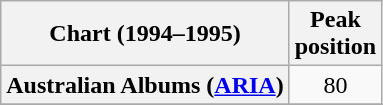<table class="wikitable sortable plainrowheaders" style="text-align:center">
<tr>
<th scope="col">Chart (1994–1995)</th>
<th scope="col">Peak<br>position</th>
</tr>
<tr>
<th scope="row">Australian Albums (<a href='#'>ARIA</a>)</th>
<td>80</td>
</tr>
<tr>
</tr>
</table>
